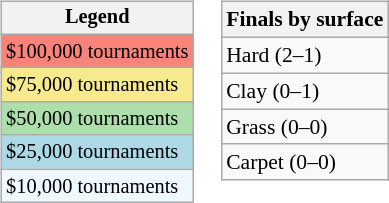<table>
<tr valign=top>
<td><br><table class=wikitable style="font-size:85%">
<tr>
<th>Legend</th>
</tr>
<tr style="background:#f88379;">
<td>$100,000 tournaments</td>
</tr>
<tr style="background:#f7e98e;">
<td>$75,000 tournaments</td>
</tr>
<tr style="background:#addfad;">
<td>$50,000 tournaments</td>
</tr>
<tr style="background:lightblue;">
<td>$25,000 tournaments</td>
</tr>
<tr style="background:#f0f8ff;">
<td>$10,000 tournaments</td>
</tr>
</table>
</td>
<td><br><table class=wikitable style="font-size:90%">
<tr>
<th>Finals by surface</th>
</tr>
<tr>
<td>Hard (2–1)</td>
</tr>
<tr>
<td>Clay (0–1)</td>
</tr>
<tr>
<td>Grass (0–0)</td>
</tr>
<tr>
<td>Carpet (0–0)</td>
</tr>
</table>
</td>
</tr>
</table>
